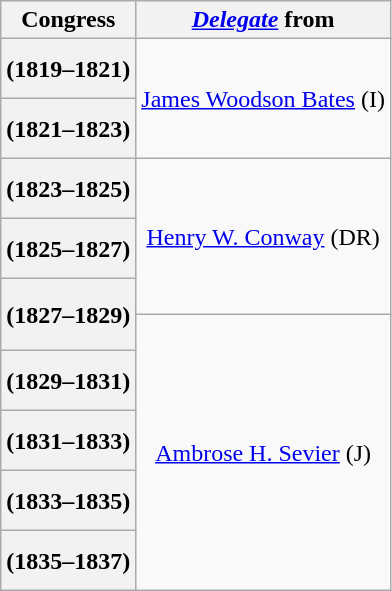<table class=wikitable style="text-align:center">
<tr>
<th scope="col">Congress</th>
<th scope="col"><em><a href='#'>Delegate</a></em> from<br></th>
</tr>
<tr style="height:2.5em">
<th scope="row"> (1819–1821)</th>
<td rowspan=2 ><a href='#'>James Woodson Bates</a> (I)</td>
</tr>
<tr style="height:2.5em">
<th scope="row"> (1821–1823)</th>
</tr>
<tr style="height:2.5em">
<th scope="row"> (1823–1825)</th>
<td rowspan=3 ><a href='#'>Henry W. Conway</a> (DR)</td>
</tr>
<tr style="height:2.5em">
<th scope="row"> (1825–1827)</th>
</tr>
<tr style="height:1.5em">
<th scope="row" rowspan=2> (1827–1829)</th>
</tr>
<tr style="height:1.5em">
<td rowspan=5 ><a href='#'>Ambrose H. Sevier</a> (J)</td>
</tr>
<tr style="height:2.5em">
<th scope="row"> (1829–1831)</th>
</tr>
<tr style="height:2.5em">
<th scope="row"> (1831–1833)</th>
</tr>
<tr style="height:2.5em">
<th scope="row"> (1833–1835)</th>
</tr>
<tr style="height:2.5em">
<th scope="row"> (1835–1837)</th>
</tr>
</table>
